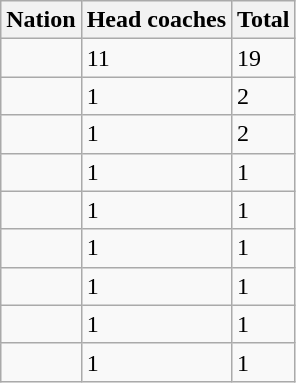<table class="sortable wikitable">
<tr>
<th>Nation</th>
<th>Head coaches</th>
<th>Total</th>
</tr>
<tr>
<td></td>
<td>11</td>
<td>19</td>
</tr>
<tr>
<td></td>
<td>1</td>
<td>2</td>
</tr>
<tr>
<td></td>
<td>1</td>
<td>2</td>
</tr>
<tr>
<td></td>
<td>1</td>
<td>1</td>
</tr>
<tr>
<td></td>
<td>1</td>
<td>1</td>
</tr>
<tr>
<td></td>
<td>1</td>
<td>1</td>
</tr>
<tr>
<td></td>
<td>1</td>
<td>1</td>
</tr>
<tr>
<td></td>
<td>1</td>
<td>1</td>
</tr>
<tr>
<td></td>
<td>1</td>
<td>1</td>
</tr>
</table>
